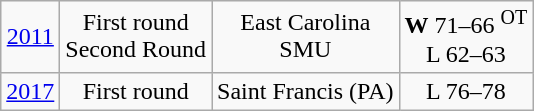<table class="wikitable">
<tr align="center">
<td><a href='#'>2011</a></td>
<td>First round<br>Second Round</td>
<td>East Carolina<br>SMU</td>
<td><strong>W</strong> 71–66 <sup>OT</sup><br>L 62–63</td>
</tr>
<tr align="center">
<td><a href='#'>2017</a></td>
<td>First round</td>
<td>Saint Francis (PA)</td>
<td>L 76–78</td>
</tr>
</table>
